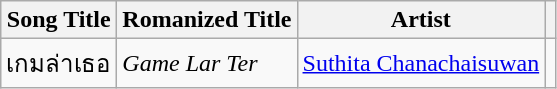<table class="wikitable">
<tr>
<th>Song Title</th>
<th>Romanized Title</th>
<th>Artist</th>
<th></th>
</tr>
<tr>
<td>เกมล่าเธอ</td>
<td><em>Game Lar Ter</em></td>
<td><a href='#'>Suthita Chanachaisuwan</a></td>
<td style="text-align: center;"></td>
</tr>
</table>
